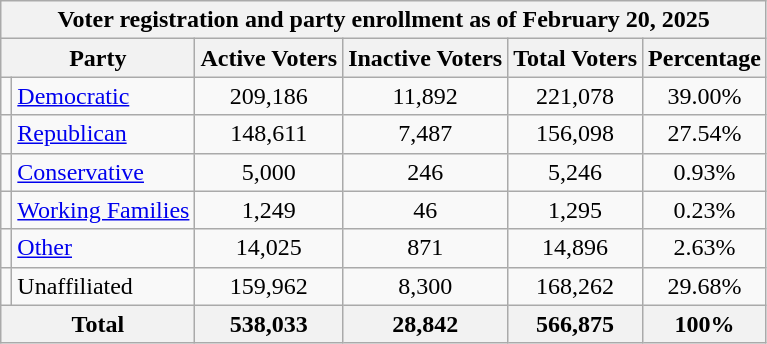<table class=wikitable>
<tr>
<th colspan = 6>Voter registration and party enrollment as of February 20, 2025</th>
</tr>
<tr>
<th colspan = 2>Party</th>
<th>Active Voters</th>
<th>Inactive Voters</th>
<th>Total Voters</th>
<th>Percentage</th>
</tr>
<tr>
<td></td>
<td><a href='#'>Democratic</a></td>
<td align = center>209,186</td>
<td align = center>11,892</td>
<td align = center>221,078</td>
<td align = center>39.00%</td>
</tr>
<tr>
<td></td>
<td><a href='#'>Republican</a></td>
<td align = center>148,611</td>
<td align = center>7,487</td>
<td align = center>156,098</td>
<td align = center>27.54%</td>
</tr>
<tr>
<td></td>
<td><a href='#'>Conservative</a></td>
<td align = center>5,000</td>
<td align = center>246</td>
<td align = center>5,246</td>
<td align = center>0.93%</td>
</tr>
<tr>
<td></td>
<td><a href='#'>Working Families</a></td>
<td align = center>1,249</td>
<td align = center>46</td>
<td align = center>1,295</td>
<td align = center>0.23%</td>
</tr>
<tr>
<td></td>
<td><a href='#'>Other</a></td>
<td align = center>14,025</td>
<td align = center>871</td>
<td align = center>14,896</td>
<td align = center>2.63%</td>
</tr>
<tr>
<td></td>
<td>Unaffiliated</td>
<td align = center>159,962</td>
<td align = center>8,300</td>
<td align = center>168,262</td>
<td align = center>29.68%</td>
</tr>
<tr>
<th colspan = 2>Total</th>
<th align = center>538,033</th>
<th align = center>28,842</th>
<th align = center>566,875</th>
<th align = center>100%</th>
</tr>
</table>
